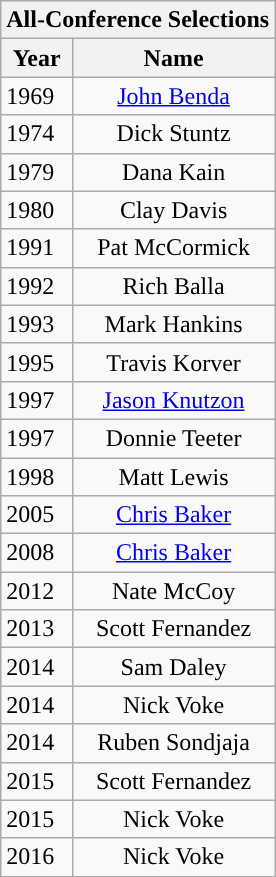<table class="wikitable">
<tr>
<th colspan="2">All-Conference Selections</th>
</tr>
<tr>
<th scope="col">Year</th>
<th scope="col">Name</th>
</tr>
<tr>
<td>1969</td>
<td style="text-align: center;"><a href='#'>John Benda</a></td>
</tr>
<tr>
<td>1974</td>
<td style="text-align: center;">Dick Stuntz</td>
</tr>
<tr>
<td>1979</td>
<td style="text-align: center;">Dana Kain</td>
</tr>
<tr>
<td>1980</td>
<td style="text-align: center;">Clay Davis</td>
</tr>
<tr>
<td>1991</td>
<td style="text-align: center;">Pat McCormick</td>
</tr>
<tr>
<td>1992</td>
<td style="text-align: center;">Rich Balla</td>
</tr>
<tr>
<td>1993</td>
<td style="text-align: center;">Mark Hankins</td>
</tr>
<tr>
<td>1995</td>
<td style="text-align: center;">Travis Korver</td>
</tr>
<tr>
<td>1997</td>
<td style="text-align: center;"><a href='#'>Jason Knutzon</a></td>
</tr>
<tr>
<td>1997</td>
<td style="text-align: center;">Donnie Teeter</td>
</tr>
<tr>
<td>1998</td>
<td style="text-align: center;">Matt Lewis</td>
</tr>
<tr>
<td>2005</td>
<td style="text-align: center;"><a href='#'>Chris Baker</a></td>
</tr>
<tr>
<td>2008</td>
<td style="text-align: center;"><a href='#'>Chris Baker</a></td>
</tr>
<tr>
<td>2012</td>
<td style="text-align: center;">Nate McCoy</td>
</tr>
<tr>
<td>2013</td>
<td style="text-align: center;">Scott Fernandez</td>
</tr>
<tr>
<td>2014</td>
<td style="text-align: center;">Sam Daley</td>
</tr>
<tr>
<td>2014</td>
<td style="text-align: center;">Nick Voke</td>
</tr>
<tr>
<td>2014</td>
<td style="text-align: center;">Ruben Sondjaja</td>
</tr>
<tr>
<td>2015</td>
<td style="text-align: center;">Scott Fernandez</td>
</tr>
<tr>
<td>2015</td>
<td style="text-align: center;">Nick Voke</td>
</tr>
<tr>
<td>2016</td>
<td style="text-align: center;">Nick Voke</td>
</tr>
</table>
